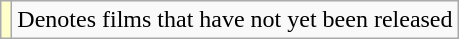<table class="wikitable sortable">
<tr>
<td style="background:#ffc;"></td>
<td>Denotes films that have not yet been released</td>
</tr>
</table>
